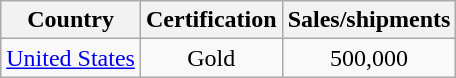<table class="wikitable">
<tr>
<th>Country</th>
<th>Certification</th>
<th>Sales/shipments</th>
</tr>
<tr>
<td><a href='#'>United States</a></td>
<td style="text-align:center">Gold</td>
<td style="text-align:center">500,000</td>
</tr>
</table>
